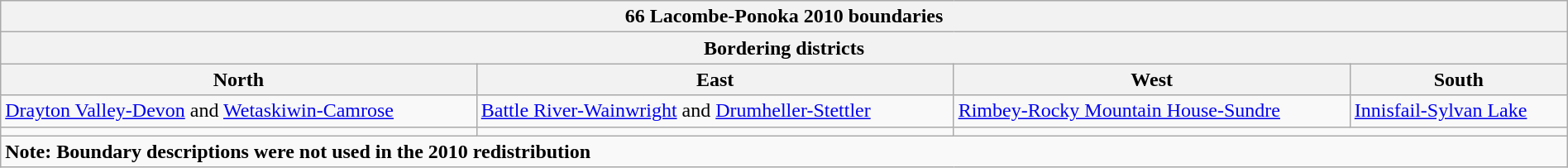<table class="wikitable collapsible collapsed" style="width:100%;">
<tr>
<th colspan=4>66 Lacombe-Ponoka 2010 boundaries</th>
</tr>
<tr>
<th colspan=4>Bordering districts</th>
</tr>
<tr>
<th>North</th>
<th>East</th>
<th>West</th>
<th>South</th>
</tr>
<tr>
<td><a href='#'>Drayton Valley-Devon</a> and <a href='#'>Wetaskiwin-Camrose</a></td>
<td><a href='#'>Battle River-Wainwright</a> and <a href='#'>Drumheller-Stettler</a></td>
<td><a href='#'>Rimbey-Rocky Mountain House-Sundre</a></td>
<td><a href='#'>Innisfail-Sylvan Lake</a></td>
</tr>
<tr>
<td align=center></td>
<td align=center></td>
<td align=center colspan=2></td>
</tr>
<tr>
<td colspan=4><strong>Note: Boundary descriptions were not used in the 2010 redistribution</strong></td>
</tr>
</table>
